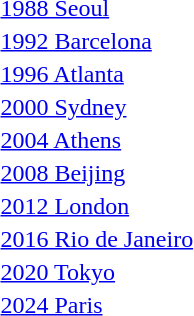<table>
<tr>
<td><a href='#'>1988 Seoul</a><br></td>
<td></td>
<td></td>
<td></td>
</tr>
<tr>
<td><a href='#'>1992 Barcelona</a><br></td>
<td></td>
<td></td>
<td></td>
</tr>
<tr>
<td><a href='#'>1996 Atlanta</a><br></td>
<td></td>
<td></td>
<td></td>
</tr>
<tr>
<td><a href='#'>2000 Sydney</a><br></td>
<td></td>
<td></td>
<td></td>
</tr>
<tr>
<td><a href='#'>2004 Athens</a><br></td>
<td></td>
<td></td>
<td></td>
</tr>
<tr>
<td><a href='#'>2008 Beijing</a><br></td>
<td></td>
<td></td>
<td></td>
</tr>
<tr>
<td><a href='#'>2012 London</a><br></td>
<td></td>
<td></td>
<td></td>
</tr>
<tr>
<td><a href='#'>2016 Rio de Janeiro</a><br></td>
<td></td>
<td></td>
<td></td>
</tr>
<tr>
<td><a href='#'>2020 Tokyo</a><br></td>
<td></td>
<td></td>
<td></td>
</tr>
<tr>
<td><a href='#'>2024 Paris</a> <br></td>
<td></td>
<td></td>
<td></td>
</tr>
<tr>
</tr>
</table>
